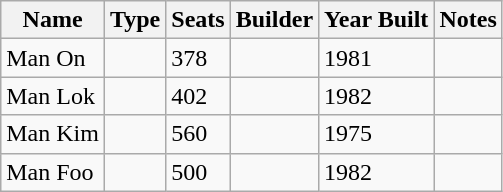<table class="wikitable">
<tr>
<th>Name</th>
<th>Type</th>
<th>Seats</th>
<th>Builder</th>
<th>Year Built</th>
<th>Notes</th>
</tr>
<tr>
<td>Man On</td>
<td></td>
<td>378</td>
<td></td>
<td>1981</td>
<td></td>
</tr>
<tr>
<td>Man Lok</td>
<td></td>
<td>402</td>
<td></td>
<td>1982</td>
<td></td>
</tr>
<tr>
<td>Man Kim</td>
<td></td>
<td>560</td>
<td></td>
<td>1975</td>
<td></td>
</tr>
<tr>
<td>Man Foo</td>
<td></td>
<td>500</td>
<td></td>
<td>1982</td>
<td></td>
</tr>
</table>
